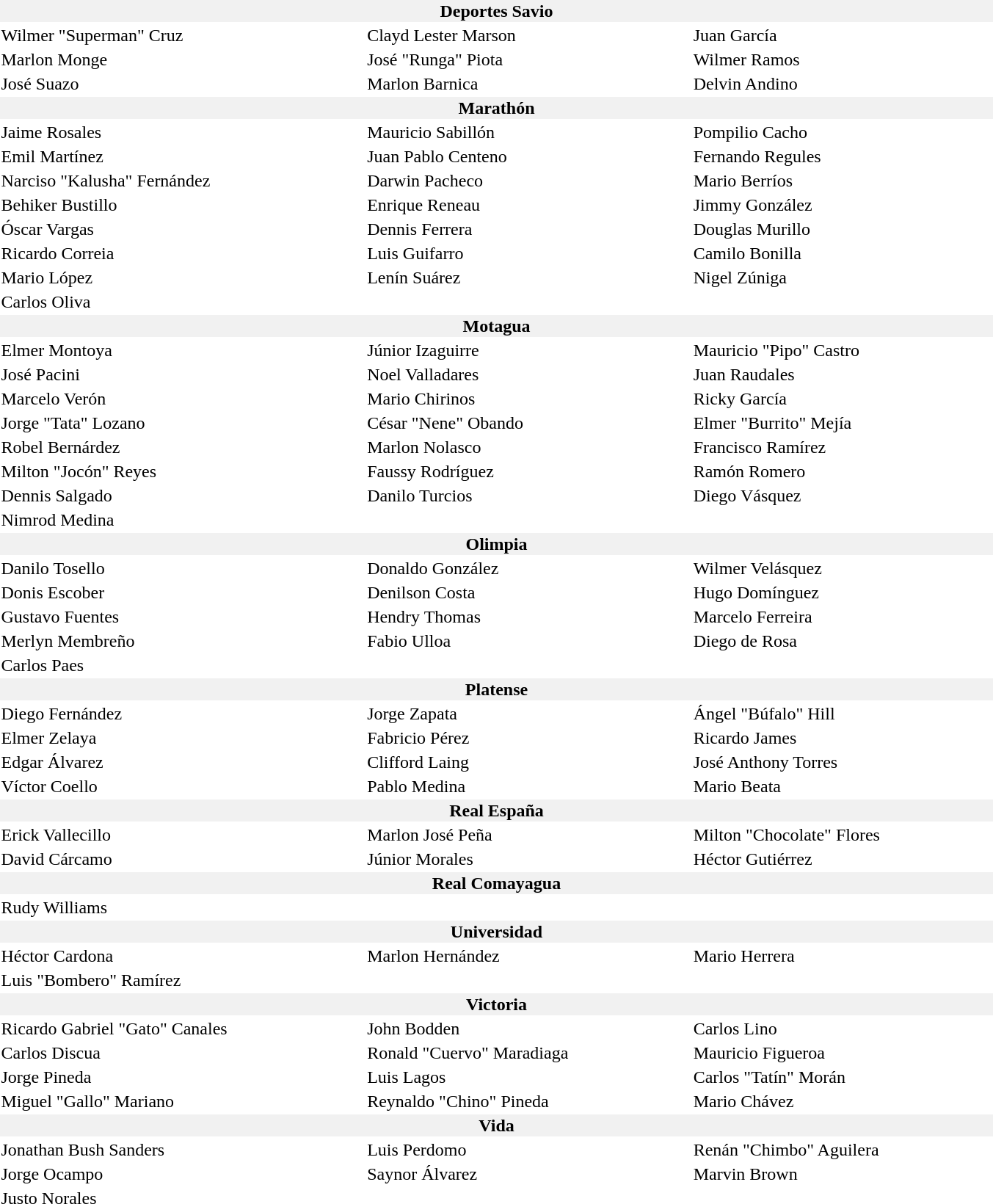<table border="0">
<tr bgcolor="f1f1f1">
<th width="900" colspan="3">Deportes Savio</th>
</tr>
<tr>
<td> Wilmer "Superman" Cruz</td>
<td> Clayd Lester Marson</td>
<td> Juan García</td>
</tr>
<tr>
<td> Marlon Monge</td>
<td> José "Runga" Piota</td>
<td> Wilmer Ramos</td>
</tr>
<tr>
<td> José Suazo</td>
<td> Marlon Barnica</td>
<td> Delvin Andino</td>
</tr>
<tr bgcolor="f1f1f1">
<th width="900" colspan="3">Marathón</th>
</tr>
<tr>
<td> Jaime Rosales</td>
<td> Mauricio Sabillón</td>
<td> Pompilio Cacho</td>
</tr>
<tr>
<td> Emil Martínez</td>
<td> Juan Pablo Centeno</td>
<td> Fernando Regules</td>
</tr>
<tr>
<td> Narciso "Kalusha" Fernández</td>
<td> Darwin Pacheco</td>
<td> Mario Berríos</td>
</tr>
<tr>
<td> Behiker Bustillo</td>
<td> Enrique Reneau</td>
<td> Jimmy González</td>
</tr>
<tr>
<td> Óscar Vargas</td>
<td> Dennis Ferrera</td>
<td> Douglas Murillo</td>
</tr>
<tr>
<td> Ricardo Correia</td>
<td> Luis Guifarro</td>
<td> Camilo Bonilla</td>
</tr>
<tr>
<td> Mario López</td>
<td> Lenín Suárez</td>
<td> Nigel Zúniga</td>
</tr>
<tr>
<td> Carlos Oliva</td>
</tr>
<tr bgcolor="f1f1f1">
<th width="900" colspan="3">Motagua</th>
</tr>
<tr>
<td> Elmer Montoya</td>
<td> Júnior Izaguirre</td>
<td> Mauricio "Pipo" Castro</td>
</tr>
<tr>
<td> José Pacini</td>
<td> Noel Valladares</td>
<td> Juan Raudales</td>
</tr>
<tr>
<td> Marcelo Verón</td>
<td> Mario Chirinos</td>
<td> Ricky García</td>
</tr>
<tr>
<td> Jorge "Tata" Lozano</td>
<td> César "Nene" Obando</td>
<td> Elmer "Burrito" Mejía</td>
</tr>
<tr>
<td> Robel Bernárdez</td>
<td> Marlon Nolasco</td>
<td> Francisco Ramírez</td>
</tr>
<tr>
<td> Milton "Jocón" Reyes</td>
<td> Faussy Rodríguez</td>
<td> Ramón Romero</td>
</tr>
<tr>
<td> Dennis Salgado</td>
<td> Danilo Turcios</td>
<td> Diego Vásquez</td>
</tr>
<tr>
<td> Nimrod Medina</td>
</tr>
<tr bgcolor="f1f1f1">
<th width="900" colspan="3">Olimpia</th>
</tr>
<tr>
<td> Danilo Tosello</td>
<td> Donaldo González</td>
<td> Wilmer Velásquez</td>
</tr>
<tr>
<td> Donis Escober</td>
<td> Denilson Costa</td>
<td> Hugo Domínguez</td>
</tr>
<tr>
<td> Gustavo Fuentes</td>
<td> Hendry Thomas</td>
<td> Marcelo Ferreira</td>
</tr>
<tr>
<td> Merlyn Membreño</td>
<td> Fabio Ulloa</td>
<td> Diego de Rosa</td>
</tr>
<tr>
<td> Carlos Paes</td>
</tr>
<tr bgcolor="f1f1f1">
<th width="900" colspan="3">Platense</th>
</tr>
<tr>
<td> Diego Fernández</td>
<td> Jorge Zapata</td>
<td> Ángel "Búfalo" Hill</td>
</tr>
<tr>
<td> Elmer Zelaya</td>
<td> Fabricio Pérez</td>
<td> Ricardo James</td>
</tr>
<tr>
<td> Edgar Álvarez</td>
<td> Clifford Laing</td>
<td> José Anthony Torres</td>
</tr>
<tr>
<td> Víctor Coello</td>
<td> Pablo Medina</td>
<td> Mario Beata</td>
</tr>
<tr bgcolor="f1f1f1">
<th width="900" colspan="3">Real España</th>
</tr>
<tr>
<td> Erick Vallecillo</td>
<td> Marlon José Peña</td>
<td> Milton "Chocolate" Flores</td>
</tr>
<tr>
<td> David Cárcamo</td>
<td> Júnior Morales</td>
<td> Héctor Gutiérrez</td>
</tr>
<tr bgcolor="f1f1f1">
<th width="900" colspan="3">Real Comayagua</th>
</tr>
<tr>
<td> Rudy Williams</td>
</tr>
<tr bgcolor="f1f1f1">
<th width="900" colspan="3">Universidad</th>
</tr>
<tr>
<td> Héctor Cardona</td>
<td> Marlon Hernández</td>
<td> Mario Herrera</td>
</tr>
<tr>
<td> Luis "Bombero" Ramírez</td>
</tr>
<tr bgcolor="f1f1f1">
<th width="900" colspan="3">Victoria</th>
</tr>
<tr>
<td> Ricardo Gabriel "Gato" Canales</td>
<td> John Bodden</td>
<td> Carlos Lino</td>
</tr>
<tr>
<td> Carlos Discua</td>
<td> Ronald "Cuervo" Maradiaga</td>
<td> Mauricio Figueroa</td>
</tr>
<tr>
<td> Jorge Pineda</td>
<td> Luis Lagos</td>
<td> Carlos "Tatín" Morán</td>
</tr>
<tr>
<td> Miguel "Gallo" Mariano</td>
<td> Reynaldo "Chino" Pineda</td>
<td> Mario Chávez</td>
</tr>
<tr bgcolor="f1f1f1">
<th width="900" colspan="3">Vida</th>
</tr>
<tr>
<td> Jonathan Bush Sanders</td>
<td> Luis Perdomo</td>
<td> Renán "Chimbo" Aguilera</td>
</tr>
<tr>
<td> Jorge Ocampo</td>
<td> Saynor Álvarez</td>
<td> Marvin Brown</td>
</tr>
<tr>
<td> Justo Norales</td>
</tr>
</table>
